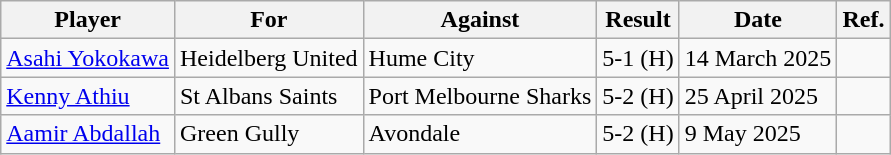<table class="wikitable">
<tr>
<th>Player</th>
<th>For</th>
<th>Against</th>
<th>Result</th>
<th>Date</th>
<th>Ref.</th>
</tr>
<tr>
<td><a href='#'>Asahi Yokokawa</a></td>
<td>Heidelberg United</td>
<td>Hume City</td>
<td>5-1 (H)</td>
<td>14 March 2025</td>
<td></td>
</tr>
<tr>
<td><a href='#'>Kenny Athiu</a></td>
<td>St Albans Saints</td>
<td>Port Melbourne Sharks</td>
<td>5-2 (H)</td>
<td>25 April 2025</td>
<td></td>
</tr>
<tr>
<td><a href='#'>Aamir Abdallah</a></td>
<td>Green Gully</td>
<td>Avondale</td>
<td>5-2 (H)</td>
<td>9 May 2025</td>
<td></td>
</tr>
</table>
